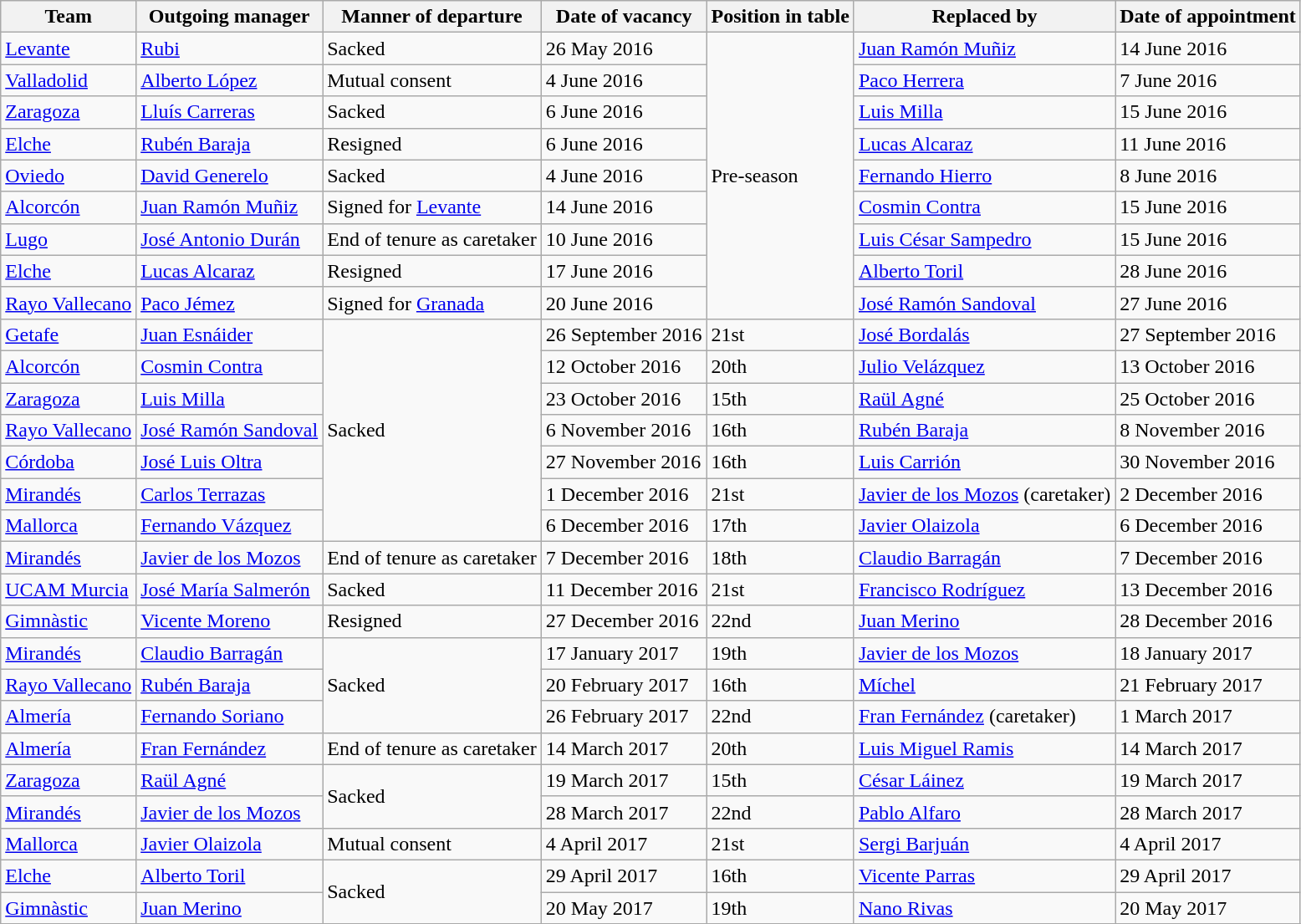<table class="wikitable sortable">
<tr>
<th>Team</th>
<th>Outgoing manager</th>
<th>Manner of departure</th>
<th>Date of vacancy</th>
<th>Position in table</th>
<th>Replaced by</th>
<th>Date of appointment</th>
</tr>
<tr>
<td><a href='#'>Levante</a></td>
<td> <a href='#'>Rubi</a></td>
<td>Sacked</td>
<td>26 May 2016</td>
<td rowspan=9>Pre-season</td>
<td> <a href='#'>Juan Ramón Muñiz</a></td>
<td>14 June 2016</td>
</tr>
<tr>
<td><a href='#'>Valladolid</a></td>
<td> <a href='#'>Alberto López</a></td>
<td>Mutual consent</td>
<td>4 June 2016</td>
<td> <a href='#'>Paco Herrera</a></td>
<td>7 June 2016</td>
</tr>
<tr>
<td><a href='#'>Zaragoza</a></td>
<td> <a href='#'>Lluís Carreras</a></td>
<td>Sacked</td>
<td>6 June 2016</td>
<td> <a href='#'>Luis Milla</a></td>
<td>15 June 2016</td>
</tr>
<tr>
<td><a href='#'>Elche</a></td>
<td> <a href='#'>Rubén Baraja</a></td>
<td>Resigned</td>
<td>6 June 2016</td>
<td> <a href='#'>Lucas Alcaraz</a></td>
<td>11 June 2016</td>
</tr>
<tr>
<td><a href='#'>Oviedo</a></td>
<td> <a href='#'>David Generelo</a></td>
<td>Sacked</td>
<td>4 June 2016</td>
<td> <a href='#'>Fernando Hierro</a></td>
<td>8 June 2016</td>
</tr>
<tr>
<td><a href='#'>Alcorcón</a></td>
<td> <a href='#'>Juan Ramón Muñiz</a></td>
<td>Signed for <a href='#'>Levante</a></td>
<td>14 June 2016</td>
<td> <a href='#'>Cosmin Contra</a></td>
<td>15 June 2016</td>
</tr>
<tr>
<td><a href='#'>Lugo</a></td>
<td> <a href='#'>José Antonio Durán</a></td>
<td>End of tenure as caretaker</td>
<td>10 June 2016</td>
<td> <a href='#'>Luis César Sampedro</a></td>
<td>15 June 2016</td>
</tr>
<tr>
<td><a href='#'>Elche</a></td>
<td> <a href='#'>Lucas Alcaraz</a></td>
<td>Resigned</td>
<td>17 June 2016</td>
<td> <a href='#'>Alberto Toril</a></td>
<td>28 June 2016</td>
</tr>
<tr>
<td><a href='#'>Rayo Vallecano</a></td>
<td> <a href='#'>Paco Jémez</a></td>
<td>Signed for <a href='#'>Granada</a></td>
<td>20 June 2016</td>
<td> <a href='#'>José Ramón Sandoval</a></td>
<td>27 June 2016</td>
</tr>
<tr>
<td><a href='#'>Getafe</a></td>
<td> <a href='#'>Juan Esnáider</a></td>
<td rowspan="7">Sacked</td>
<td>26 September 2016</td>
<td>21st</td>
<td> <a href='#'>José Bordalás</a></td>
<td>27 September 2016</td>
</tr>
<tr>
<td><a href='#'>Alcorcón</a></td>
<td> <a href='#'>Cosmin Contra</a></td>
<td>12 October 2016</td>
<td>20th</td>
<td> <a href='#'>Julio Velázquez</a></td>
<td>13 October 2016</td>
</tr>
<tr>
<td><a href='#'>Zaragoza</a></td>
<td> <a href='#'>Luis Milla</a></td>
<td>23 October 2016</td>
<td>15th</td>
<td> <a href='#'>Raül Agné</a></td>
<td>25 October 2016</td>
</tr>
<tr>
<td><a href='#'>Rayo Vallecano</a></td>
<td> <a href='#'>José Ramón Sandoval</a></td>
<td>6 November 2016</td>
<td>16th</td>
<td> <a href='#'>Rubén Baraja</a></td>
<td>8 November 2016</td>
</tr>
<tr>
<td><a href='#'>Córdoba</a></td>
<td> <a href='#'>José Luis Oltra</a></td>
<td>27 November 2016</td>
<td>16th</td>
<td> <a href='#'>Luis Carrión</a></td>
<td>30 November 2016</td>
</tr>
<tr>
<td><a href='#'>Mirandés</a></td>
<td> <a href='#'>Carlos Terrazas</a></td>
<td>1 December 2016 </td>
<td>21st</td>
<td> <a href='#'>Javier de los Mozos</a> (caretaker)</td>
<td>2 December 2016 </td>
</tr>
<tr>
<td><a href='#'>Mallorca</a></td>
<td> <a href='#'>Fernando Vázquez</a></td>
<td>6 December 2016 </td>
<td>17th</td>
<td> <a href='#'>Javier Olaizola</a></td>
<td>6 December 2016</td>
</tr>
<tr>
<td><a href='#'>Mirandés</a></td>
<td> <a href='#'>Javier de los Mozos</a></td>
<td>End of tenure as caretaker</td>
<td>7 December 2016 </td>
<td>18th</td>
<td> <a href='#'>Claudio Barragán</a></td>
<td>7 December 2016</td>
</tr>
<tr>
<td><a href='#'>UCAM Murcia</a></td>
<td> <a href='#'>José María Salmerón</a></td>
<td>Sacked</td>
<td>11 December 2016 </td>
<td>21st</td>
<td> <a href='#'>Francisco Rodríguez</a></td>
<td>13 December 2016 </td>
</tr>
<tr>
<td><a href='#'>Gimnàstic</a></td>
<td> <a href='#'>Vicente Moreno</a></td>
<td>Resigned</td>
<td>27 December 2016</td>
<td>22nd</td>
<td> <a href='#'>Juan Merino</a></td>
<td>28 December 2016</td>
</tr>
<tr>
<td><a href='#'>Mirandés</a></td>
<td> <a href='#'>Claudio Barragán</a></td>
<td rowspan=3>Sacked</td>
<td>17 January 2017</td>
<td>19th</td>
<td> <a href='#'>Javier de los Mozos</a></td>
<td>18 January 2017</td>
</tr>
<tr>
<td><a href='#'>Rayo Vallecano</a></td>
<td> <a href='#'>Rubén Baraja</a></td>
<td>20 February 2017</td>
<td>16th</td>
<td> <a href='#'>Míchel</a></td>
<td>21 February 2017</td>
</tr>
<tr>
<td><a href='#'>Almería</a></td>
<td> <a href='#'>Fernando Soriano</a></td>
<td>26 February 2017</td>
<td>22nd</td>
<td> <a href='#'>Fran Fernández</a> (caretaker)</td>
<td>1 March 2017</td>
</tr>
<tr>
<td><a href='#'>Almería</a></td>
<td> <a href='#'>Fran Fernández</a></td>
<td>End of tenure as caretaker</td>
<td>14 March 2017</td>
<td>20th</td>
<td> <a href='#'>Luis Miguel Ramis</a></td>
<td>14 March 2017</td>
</tr>
<tr>
<td><a href='#'>Zaragoza</a></td>
<td> <a href='#'>Raül Agné</a></td>
<td rowspan=2>Sacked</td>
<td>19 March 2017</td>
<td>15th</td>
<td> <a href='#'>César Láinez</a></td>
<td>19 March 2017</td>
</tr>
<tr>
<td><a href='#'>Mirandés</a></td>
<td> <a href='#'>Javier de los Mozos</a></td>
<td>28 March 2017 </td>
<td>22nd</td>
<td> <a href='#'>Pablo Alfaro</a></td>
<td>28 March 2017</td>
</tr>
<tr>
<td><a href='#'>Mallorca</a></td>
<td> <a href='#'>Javier Olaizola</a></td>
<td>Mutual consent</td>
<td>4 April 2017</td>
<td>21st</td>
<td> <a href='#'>Sergi Barjuán</a></td>
<td>4 April 2017</td>
</tr>
<tr>
<td><a href='#'>Elche</a></td>
<td> <a href='#'>Alberto Toril</a></td>
<td rowspan=2>Sacked</td>
<td>29 April 2017</td>
<td>16th</td>
<td> <a href='#'>Vicente Parras</a></td>
<td>29 April 2017</td>
</tr>
<tr>
<td><a href='#'>Gimnàstic</a></td>
<td> <a href='#'>Juan Merino</a></td>
<td>20 May 2017</td>
<td>19th</td>
<td> <a href='#'>Nano Rivas</a></td>
<td>20 May 2017</td>
</tr>
<tr>
</tr>
</table>
